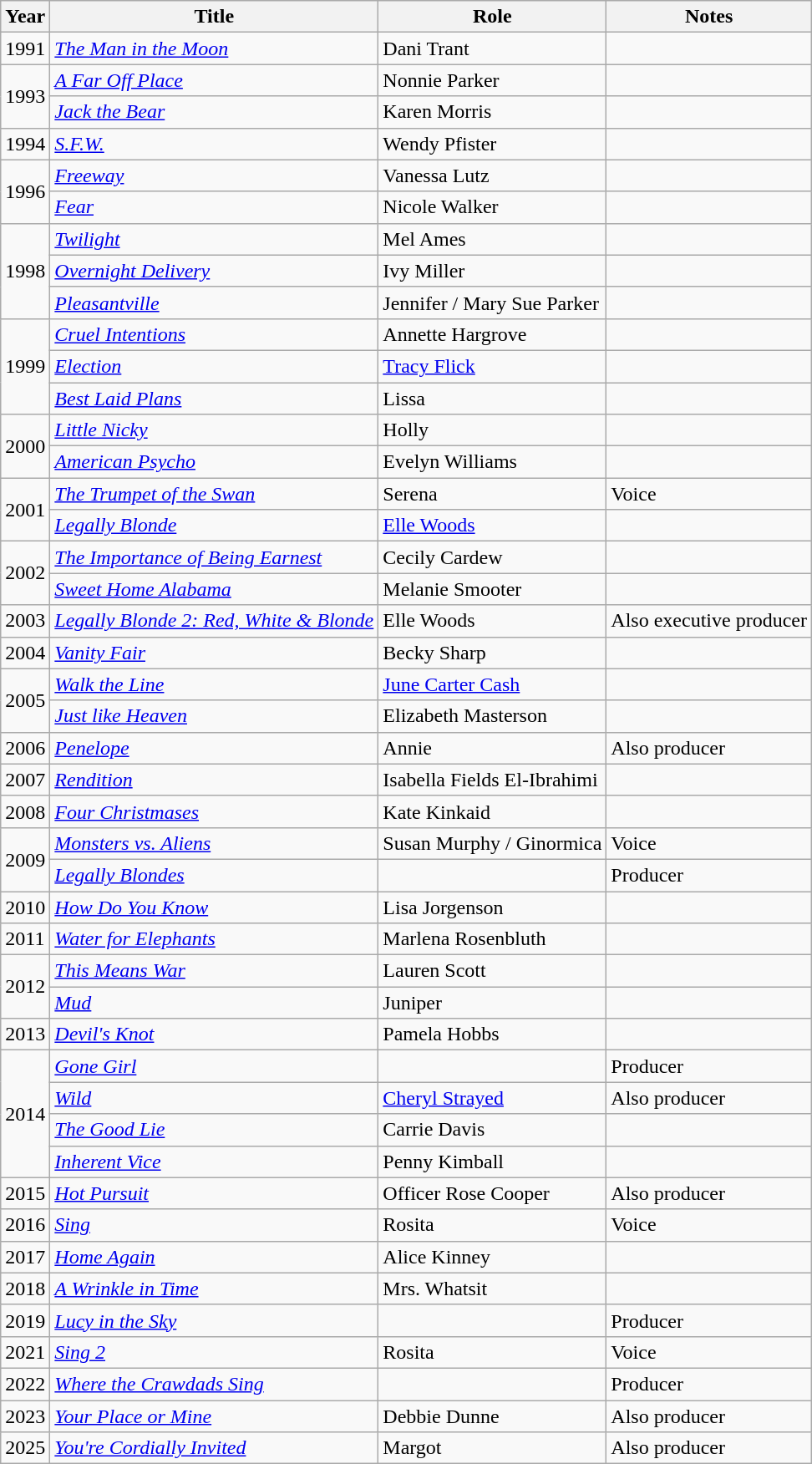<table class="wikitable sortable">
<tr>
<th>Year</th>
<th>Title</th>
<th>Role</th>
<th class="unsortable">Notes</th>
</tr>
<tr>
<td>1991</td>
<td><em><a href='#'>The Man in the Moon</a></em></td>
<td>Dani Trant</td>
<td></td>
</tr>
<tr>
<td rowspan=2>1993</td>
<td><em><a href='#'>A Far Off Place</a></em></td>
<td>Nonnie Parker</td>
<td></td>
</tr>
<tr>
<td><em><a href='#'>Jack the Bear</a></em></td>
<td>Karen Morris</td>
<td></td>
</tr>
<tr>
<td>1994</td>
<td><em><a href='#'>S.F.W.</a></em></td>
<td>Wendy Pfister</td>
<td></td>
</tr>
<tr>
<td rowspan=2>1996</td>
<td><em><a href='#'>Freeway</a></em></td>
<td>Vanessa Lutz</td>
<td></td>
</tr>
<tr>
<td><em><a href='#'>Fear</a></em></td>
<td>Nicole Walker</td>
<td></td>
</tr>
<tr>
<td rowspan=3>1998</td>
<td><em><a href='#'>Twilight</a></em></td>
<td>Mel Ames</td>
<td></td>
</tr>
<tr>
<td><em><a href='#'>Overnight Delivery</a></em></td>
<td>Ivy Miller</td>
<td></td>
</tr>
<tr>
<td><em><a href='#'>Pleasantville</a></em></td>
<td>Jennifer / Mary Sue Parker</td>
<td></td>
</tr>
<tr>
<td rowspan=3>1999</td>
<td><em><a href='#'>Cruel Intentions</a></em></td>
<td>Annette Hargrove</td>
<td></td>
</tr>
<tr>
<td><em><a href='#'>Election</a></em></td>
<td><a href='#'>Tracy Flick</a></td>
<td></td>
</tr>
<tr>
<td><em><a href='#'>Best Laid Plans</a></em></td>
<td>Lissa</td>
<td></td>
</tr>
<tr>
<td rowspan=2>2000</td>
<td><em><a href='#'>Little Nicky</a></em></td>
<td>Holly</td>
<td></td>
</tr>
<tr>
<td><em><a href='#'>American Psycho</a></em></td>
<td>Evelyn Williams</td>
<td></td>
</tr>
<tr>
<td rowspan=2>2001</td>
<td><em><a href='#'>The Trumpet of the Swan</a></em></td>
<td>Serena</td>
<td>Voice</td>
</tr>
<tr>
<td><em><a href='#'>Legally Blonde</a></em></td>
<td><a href='#'>Elle Woods</a></td>
<td></td>
</tr>
<tr>
<td rowspan=2>2002</td>
<td><em><a href='#'>The Importance of Being Earnest</a></em></td>
<td>Cecily Cardew</td>
<td></td>
</tr>
<tr>
<td><em><a href='#'>Sweet Home Alabama</a></em></td>
<td>Melanie Smooter</td>
<td></td>
</tr>
<tr>
<td>2003</td>
<td><em><a href='#'>Legally Blonde 2: Red, White & Blonde</a></em></td>
<td>Elle Woods</td>
<td>Also executive producer</td>
</tr>
<tr>
<td>2004</td>
<td><em><a href='#'>Vanity Fair</a></em></td>
<td>Becky Sharp</td>
<td></td>
</tr>
<tr>
<td rowspan=2>2005</td>
<td><em><a href='#'>Walk the Line</a></em></td>
<td><a href='#'>June Carter Cash</a></td>
<td></td>
</tr>
<tr>
<td><em><a href='#'>Just like Heaven</a></em></td>
<td>Elizabeth Masterson</td>
<td></td>
</tr>
<tr>
<td>2006</td>
<td><em><a href='#'>Penelope</a></em></td>
<td>Annie</td>
<td>Also producer</td>
</tr>
<tr>
<td>2007</td>
<td><em><a href='#'>Rendition</a></em></td>
<td>Isabella Fields El-Ibrahimi</td>
<td></td>
</tr>
<tr>
<td>2008</td>
<td><em><a href='#'>Four Christmases</a></em></td>
<td>Kate Kinkaid</td>
<td></td>
</tr>
<tr>
<td rowspan=2>2009</td>
<td><em><a href='#'>Monsters vs. Aliens</a></em></td>
<td>Susan Murphy / Ginormica</td>
<td>Voice</td>
</tr>
<tr>
<td><em><a href='#'>Legally Blondes</a></em></td>
<td></td>
<td>Producer</td>
</tr>
<tr>
<td>2010</td>
<td><em><a href='#'>How Do You Know</a></em></td>
<td>Lisa Jorgenson</td>
<td></td>
</tr>
<tr>
<td>2011</td>
<td><em><a href='#'>Water for Elephants</a></em></td>
<td>Marlena Rosenbluth</td>
<td></td>
</tr>
<tr>
<td rowspan=2>2012</td>
<td><em><a href='#'>This Means War</a></em></td>
<td>Lauren Scott</td>
<td></td>
</tr>
<tr>
<td><em><a href='#'>Mud</a></em></td>
<td>Juniper</td>
<td></td>
</tr>
<tr>
<td>2013</td>
<td><em><a href='#'>Devil's Knot</a></em></td>
<td>Pamela Hobbs</td>
<td></td>
</tr>
<tr>
<td rowspan=4>2014</td>
<td><em><a href='#'>Gone Girl</a></em></td>
<td></td>
<td>Producer</td>
</tr>
<tr>
<td><em><a href='#'>Wild</a></em></td>
<td><a href='#'>Cheryl Strayed</a></td>
<td>Also producer</td>
</tr>
<tr>
<td><em><a href='#'>The Good Lie</a></em></td>
<td>Carrie Davis</td>
<td></td>
</tr>
<tr>
<td><em><a href='#'>Inherent Vice</a></em></td>
<td>Penny Kimball</td>
<td></td>
</tr>
<tr>
<td>2015</td>
<td><em><a href='#'>Hot Pursuit</a></em></td>
<td>Officer Rose Cooper</td>
<td>Also producer</td>
</tr>
<tr>
<td>2016</td>
<td><em><a href='#'>Sing</a></em></td>
<td>Rosita</td>
<td>Voice</td>
</tr>
<tr>
<td>2017</td>
<td><em><a href='#'>Home Again</a></em></td>
<td>Alice Kinney</td>
<td></td>
</tr>
<tr>
<td>2018</td>
<td><em><a href='#'>A Wrinkle in Time</a></em></td>
<td>Mrs. Whatsit</td>
<td></td>
</tr>
<tr>
<td>2019</td>
<td><em><a href='#'>Lucy in the Sky</a></em></td>
<td></td>
<td>Producer</td>
</tr>
<tr>
<td>2021</td>
<td><em><a href='#'>Sing 2</a></em></td>
<td>Rosita</td>
<td>Voice</td>
</tr>
<tr>
<td>2022</td>
<td><em><a href='#'>Where the Crawdads Sing</a></em></td>
<td></td>
<td>Producer</td>
</tr>
<tr>
<td>2023</td>
<td><em><a href='#'>Your Place or Mine</a></em></td>
<td>Debbie Dunne</td>
<td>Also producer</td>
</tr>
<tr>
<td>2025</td>
<td><em><a href='#'>You're Cordially Invited</a></em></td>
<td>Margot</td>
<td>Also producer</td>
</tr>
</table>
